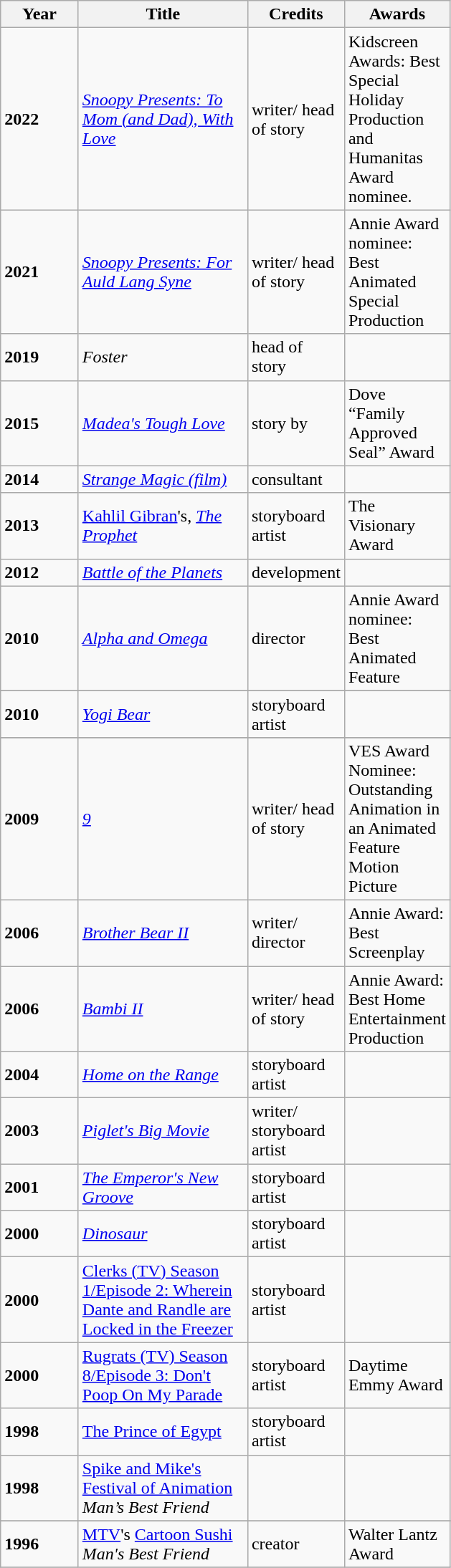<table class="wikitable">
<tr>
<th width="65">Year</th>
<th width="150">Title</th>
<th width="65">Credits</th>
<th width="65">Awards</th>
</tr>
<tr>
<td><strong>2022</strong></td>
<td><em><a href='#'>Snoopy Presents: To Mom (and Dad), With Love</a></em></td>
<td>writer/ head of story</td>
<td>Kidscreen Awards: Best Special Holiday Production and Humanitas Award nominee.</td>
</tr>
<tr>
<td><strong>2021</strong></td>
<td><em><a href='#'>Snoopy Presents: For Auld Lang Syne</a></em></td>
<td>writer/ head of story</td>
<td>Annie Award nominee: Best Animated Special Production</td>
</tr>
<tr>
<td><strong>2019</strong></td>
<td><em>Foster</em></td>
<td>head of story</td>
<td></td>
</tr>
<tr>
<td><strong>2015</strong></td>
<td><em><a href='#'>Madea's Tough Love</a></em></td>
<td>story by</td>
<td>Dove “Family Approved Seal” Award</td>
</tr>
<tr>
<td><strong>2014</strong></td>
<td><em><a href='#'>Strange Magic (film)</a></em></td>
<td>consultant</td>
<td></td>
</tr>
<tr>
<td><strong>2013</strong></td>
<td><a href='#'>Kahlil Gibran</a>'s, <em><a href='#'>The Prophet</a></em></td>
<td>storyboard artist</td>
<td>The Visionary Award</td>
</tr>
<tr>
<td><strong>2012</strong></td>
<td><em><a href='#'>Battle of the Planets</a></em></td>
<td>development</td>
<td></td>
</tr>
<tr>
<td><strong>2010</strong></td>
<td><em><a href='#'>Alpha and Omega</a></em></td>
<td>director</td>
<td>Annie Award nominee: Best Animated Feature</td>
</tr>
<tr>
</tr>
<tr>
<td><strong>2010</strong></td>
<td><em><a href='#'>Yogi Bear</a></em></td>
<td>storyboard artist</td>
<td></td>
</tr>
<tr>
</tr>
<tr>
<td><strong>2009</strong></td>
<td><em><a href='#'>9</a></em></td>
<td>writer/ head of story</td>
<td>VES Award Nominee: Outstanding Animation in an Animated Feature Motion Picture</td>
</tr>
<tr>
<td><strong>2006</strong></td>
<td><em><a href='#'>Brother Bear II</a></em></td>
<td>writer/ director</td>
<td>Annie Award: Best Screenplay</td>
</tr>
<tr>
<td><strong>2006</strong></td>
<td><em><a href='#'>Bambi II</a></em></td>
<td>writer/ head of story</td>
<td>Annie Award: Best Home Entertainment Production</td>
</tr>
<tr>
<td><strong>2004</strong></td>
<td><em><a href='#'>Home on the Range</a></em></td>
<td>storyboard artist</td>
<td></td>
</tr>
<tr>
<td><strong>2003</strong></td>
<td><em><a href='#'>Piglet's Big Movie</a></em></td>
<td>writer/ storyboard artist</td>
<td></td>
</tr>
<tr>
<td><strong>2001</strong></td>
<td><em><a href='#'>The Emperor's New Groove</a></em></td>
<td>storyboard artist</td>
<td></td>
</tr>
<tr>
<td><strong>2000</strong></td>
<td><em><a href='#'>Dinosaur</a></em></td>
<td>storyboard artist</td>
<td></td>
</tr>
<tr>
<td><strong>2000</strong></td>
<td><a href='#'>Clerks (TV) Season 1/Episode 2: Wherein Dante and Randle are Locked in the Freezer</a></td>
<td>storyboard artist</td>
<td></td>
</tr>
<tr>
<td><strong>2000</strong></td>
<td><a href='#'>Rugrats (TV) Season 8/Episode 3: Don't Poop On My Parade</a></td>
<td>storyboard artist</td>
<td>Daytime Emmy Award</td>
</tr>
<tr>
<td><strong>1998</strong></td>
<td><a href='#'>The Prince of Egypt</a></td>
<td>storyboard artist</td>
<td></td>
</tr>
<tr>
<td><strong>1998</strong></td>
<td><a href='#'>Spike and Mike's Festival of Animation</a> <em>Man’s Best Friend</em></td>
<td></td>
<td></td>
</tr>
<tr>
</tr>
<tr>
<td><strong>1996</strong></td>
<td><a href='#'>MTV</a>'s <a href='#'>Cartoon Sushi</a><br> <em>Man's Best Friend</em></td>
<td>creator</td>
<td>Walter Lantz Award</td>
</tr>
<tr>
</tr>
</table>
